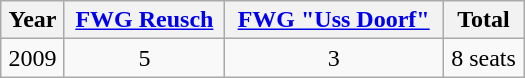<table class="wikitable" width="350">
<tr>
<th>Year</th>
<th><a href='#'>FWG Reusch</a></th>
<th><a href='#'>FWG "Uss Doorf"</a></th>
<th>Total</th>
</tr>
<tr align="center">
<td>2009</td>
<td>5</td>
<td>3</td>
<td>8 seats</td>
</tr>
</table>
